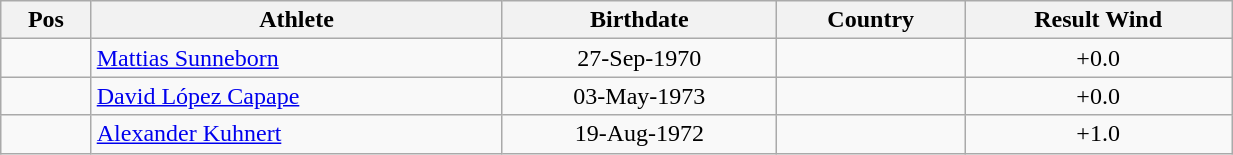<table class="wikitable"  style="text-align:center; width:65%;">
<tr>
<th>Pos</th>
<th>Athlete</th>
<th>Birthdate</th>
<th>Country</th>
<th>Result Wind</th>
</tr>
<tr>
<td align=center></td>
<td align=left><a href='#'>Mattias Sunneborn</a></td>
<td>27-Sep-1970</td>
<td align=left></td>
<td> +0.0</td>
</tr>
<tr>
<td align=center></td>
<td align=left><a href='#'>David López Capape</a></td>
<td>03-May-1973</td>
<td align=left></td>
<td> +0.0</td>
</tr>
<tr>
<td align=center></td>
<td align=left><a href='#'>Alexander Kuhnert</a></td>
<td>19-Aug-1972</td>
<td align=left></td>
<td> +1.0</td>
</tr>
</table>
